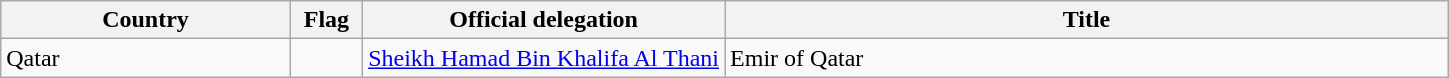<table class="wikitable">
<tr>
<th style="width:20%;">Country</th>
<th>Flag</th>
<th style="width:25%;">Official delegation</th>
<th style="width:50%;">Title</th>
</tr>
<tr valign="top">
<td>Qatar</td>
<td></td>
<td><a href='#'>Sheikh Hamad Bin Khalifa Al Thani</a></td>
<td>Emir of Qatar</td>
</tr>
</table>
